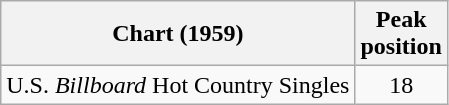<table class="wikitable sortable">
<tr>
<th align="left">Chart (1959)</th>
<th align="center">Peak<br>position</th>
</tr>
<tr>
<td align="left">U.S. <em>Billboard</em> Hot Country Singles</td>
<td align="center">18</td>
</tr>
</table>
